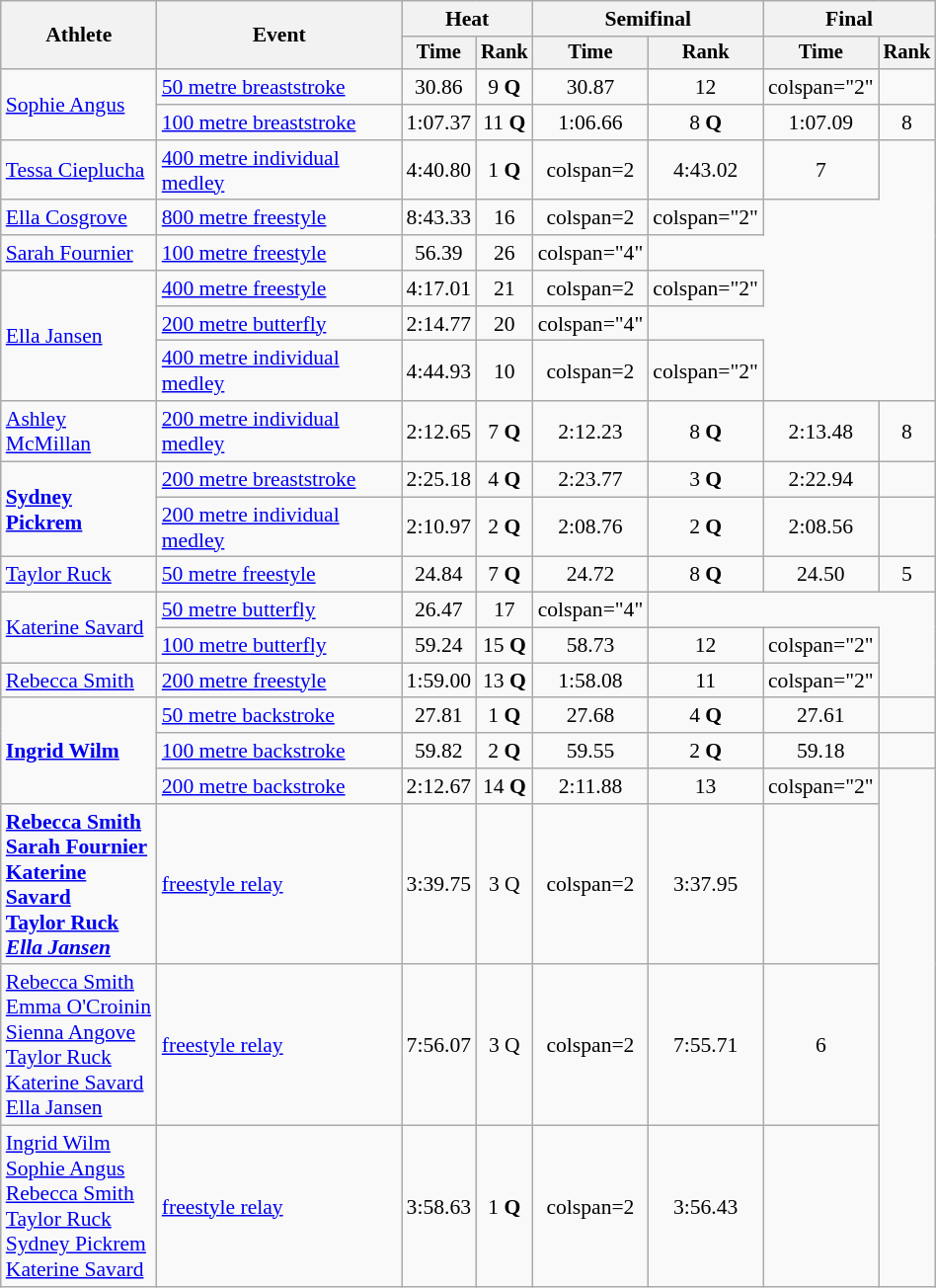<table class="wikitable" style="text-align:center; font-size:90%; width:50%;">
<tr>
<th rowspan="2">Athlete</th>
<th rowspan="2">Event</th>
<th colspan="2">Heat</th>
<th colspan="2">Semifinal</th>
<th colspan="2">Final</th>
</tr>
<tr style="font-size:95%">
<th>Time</th>
<th>Rank</th>
<th>Time</th>
<th>Rank</th>
<th>Time</th>
<th>Rank</th>
</tr>
<tr>
<td align=left rowspan=2><a href='#'>Sophie Angus</a></td>
<td align=left><a href='#'>50 metre breaststroke</a></td>
<td>30.86</td>
<td>9 <strong>Q</strong></td>
<td>30.87</td>
<td>12</td>
<td>colspan="2" </td>
</tr>
<tr>
<td align=left><a href='#'>100 metre breaststroke</a></td>
<td>1:07.37</td>
<td>11 <strong>Q</strong></td>
<td>1:06.66</td>
<td>8 <strong>Q</strong></td>
<td>1:07.09</td>
<td>8</td>
</tr>
<tr align=center>
<td align=left><a href='#'>Tessa Cieplucha</a></td>
<td align=left><a href='#'>400 metre individual medley</a></td>
<td>4:40.80</td>
<td>1 <strong>Q</strong></td>
<td>colspan=2 </td>
<td>4:43.02</td>
<td>7</td>
</tr>
<tr>
<td align=left><a href='#'>Ella Cosgrove</a></td>
<td align=left><a href='#'>800 metre freestyle</a></td>
<td>8:43.33</td>
<td>16</td>
<td>colspan=2 </td>
<td>colspan="2" </td>
</tr>
<tr>
<td align=left><a href='#'>Sarah Fournier</a></td>
<td align=left><a href='#'>100 metre freestyle</a></td>
<td>56.39</td>
<td>26</td>
<td>colspan="4" </td>
</tr>
<tr>
<td align=left rowspan=3><a href='#'>Ella Jansen</a></td>
<td align=left><a href='#'>400 metre freestyle</a></td>
<td>4:17.01</td>
<td>21</td>
<td>colspan=2 </td>
<td>colspan="2" </td>
</tr>
<tr>
<td align=left><a href='#'>200 metre butterfly</a></td>
<td>2:14.77</td>
<td>20</td>
<td>colspan="4" </td>
</tr>
<tr>
<td align=left><a href='#'>400 metre individual medley</a></td>
<td>4:44.93</td>
<td>10</td>
<td>colspan=2 </td>
<td>colspan="2" </td>
</tr>
<tr>
<td align=left><a href='#'>Ashley McMillan</a></td>
<td align=left><a href='#'>200 metre individual medley</a></td>
<td>2:12.65</td>
<td>7 <strong>Q</strong></td>
<td>2:12.23</td>
<td>8 <strong>Q</strong></td>
<td>2:13.48</td>
<td>8</td>
</tr>
<tr>
<td align=left rowspan=2><strong><a href='#'>Sydney Pickrem</a></strong></td>
<td align=left><a href='#'>200 metre breaststroke</a></td>
<td>2:25.18</td>
<td>4 <strong>Q</strong></td>
<td>2:23.77</td>
<td>3 <strong>Q</strong></td>
<td>2:22.94</td>
<td></td>
</tr>
<tr>
<td align=left><a href='#'>200 metre individual medley</a></td>
<td>2:10.97</td>
<td>2 <strong>Q</strong></td>
<td>2:08.76</td>
<td>2 <strong>Q</strong></td>
<td>2:08.56</td>
<td></td>
</tr>
<tr>
<td align=left><a href='#'>Taylor Ruck</a></td>
<td align=left><a href='#'>50 metre freestyle</a></td>
<td>24.84</td>
<td>7 <strong>Q</strong></td>
<td>24.72</td>
<td>8 <strong>Q</strong></td>
<td>24.50</td>
<td>5</td>
</tr>
<tr>
<td align=left rowspan=2><a href='#'>Katerine Savard</a></td>
<td align=left><a href='#'>50 metre butterfly</a></td>
<td>26.47</td>
<td>17</td>
<td>colspan="4" </td>
</tr>
<tr>
<td align=left><a href='#'>100 metre butterfly</a></td>
<td>59.24</td>
<td>15 <strong>Q</strong></td>
<td>58.73</td>
<td>12</td>
<td>colspan="2" </td>
</tr>
<tr>
<td align=left><a href='#'>Rebecca Smith</a></td>
<td align=left><a href='#'>200 metre freestyle</a></td>
<td>1:59.00</td>
<td>13 <strong>Q</strong></td>
<td>1:58.08</td>
<td>11</td>
<td>colspan="2" </td>
</tr>
<tr>
<td align=left rowspan=3><strong><a href='#'>Ingrid Wilm</a></strong></td>
<td align=left><a href='#'>50 metre backstroke</a></td>
<td>27.81</td>
<td>1 <strong>Q</strong></td>
<td>27.68</td>
<td>4 <strong>Q</strong></td>
<td>27.61</td>
<td></td>
</tr>
<tr>
<td align=left><a href='#'>100 metre backstroke</a></td>
<td>59.82</td>
<td>2 <strong>Q</strong></td>
<td>59.55</td>
<td>2 <strong>Q</strong></td>
<td>59.18</td>
<td></td>
</tr>
<tr>
<td align=left><a href='#'>200 metre backstroke</a></td>
<td>2:12.67</td>
<td>14 <strong>Q</strong></td>
<td>2:11.88</td>
<td>13</td>
<td>colspan="2" </td>
</tr>
<tr>
<td align=left><strong><a href='#'>Rebecca Smith</a> <br><a href='#'>Sarah Fournier</a> <br><a href='#'>Katerine Savard</a> <br><a href='#'>Taylor Ruck</a><br><em><a href='#'>Ella Jansen</a><strong><em></td>
<td align=left><a href='#'> freestyle relay</a></td>
<td>3:39.75</td>
<td>3 </strong>Q<strong></td>
<td>colspan=2 </td>
<td>3:37.95</td>
<td></td>
</tr>
<tr>
<td align=left><a href='#'>Rebecca Smith</a><br><a href='#'>Emma O'Croinin</a> <br><a href='#'>Sienna Angove</a> <br><a href='#'>Taylor Ruck</a><br></em><a href='#'>Katerine Savard</a><em><br></em><a href='#'>Ella Jansen</a><em></td>
<td align=left><a href='#'> freestyle relay</a></td>
<td>7:56.07</td>
<td>3 </strong>Q<strong></td>
<td>colspan=2 </td>
<td>7:55.71</td>
<td>6</td>
</tr>
<tr>
<td align=left></strong><a href='#'>Ingrid Wilm</a><br><a href='#'>Sophie Angus</a><br><a href='#'>Rebecca Smith</a> <br><a href='#'>Taylor Ruck</a><br></em><a href='#'>Sydney Pickrem</a><em><br></em><a href='#'>Katerine Savard</a></em></strong></td>
<td align=left><a href='#'> freestyle relay</a></td>
<td>3:58.63</td>
<td>1 <strong>Q</strong></td>
<td>colspan=2 </td>
<td>3:56.43</td>
<td></td>
</tr>
</table>
